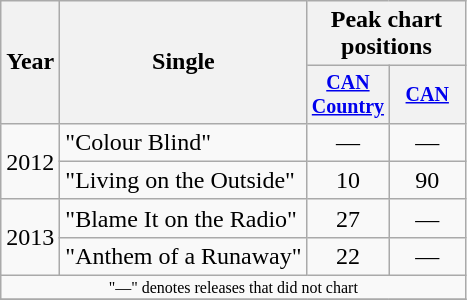<table class="wikitable" style="text-align:center;">
<tr>
<th rowspan="2">Year</th>
<th rowspan="2">Single</th>
<th colspan="2">Peak chart<br>positions</th>
</tr>
<tr style="font-size:smaller;">
<th width="45"><a href='#'>CAN Country</a><br></th>
<th width="45"><a href='#'>CAN</a><br></th>
</tr>
<tr>
<td rowspan="2">2012</td>
<td align="left">"Colour Blind"</td>
<td>—</td>
<td>—</td>
</tr>
<tr>
<td align="left">"Living on the Outside"</td>
<td>10</td>
<td>90</td>
</tr>
<tr>
<td rowspan="2">2013</td>
<td align="left">"Blame It on the Radio"</td>
<td>27</td>
<td>—</td>
</tr>
<tr>
<td align="left">"Anthem of a Runaway"</td>
<td>22</td>
<td>—</td>
</tr>
<tr>
<td colspan="4" style="font-size:8pt">"—" denotes releases that did not chart</td>
</tr>
<tr>
</tr>
</table>
